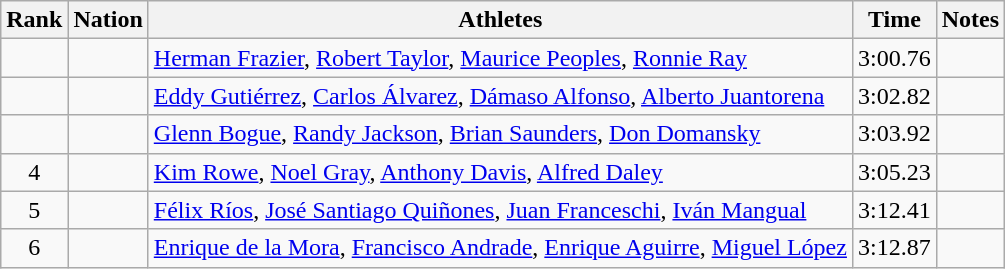<table class="wikitable sortable" style="text-align:center">
<tr>
<th>Rank</th>
<th>Nation</th>
<th>Athletes</th>
<th>Time</th>
<th>Notes</th>
</tr>
<tr>
<td></td>
<td align=left></td>
<td align=left><a href='#'>Herman Frazier</a>, <a href='#'>Robert Taylor</a>, <a href='#'>Maurice Peoples</a>, <a href='#'>Ronnie Ray</a></td>
<td>3:00.76</td>
<td></td>
</tr>
<tr>
<td></td>
<td align=left></td>
<td align=left><a href='#'>Eddy Gutiérrez</a>, <a href='#'>Carlos Álvarez</a>, <a href='#'>Dámaso Alfonso</a>, <a href='#'>Alberto Juantorena</a></td>
<td>3:02.82</td>
<td></td>
</tr>
<tr>
<td></td>
<td align=left></td>
<td align=left><a href='#'>Glenn Bogue</a>, <a href='#'>Randy Jackson</a>, <a href='#'>Brian Saunders</a>, <a href='#'>Don Domansky</a></td>
<td>3:03.92</td>
<td></td>
</tr>
<tr>
<td>4</td>
<td align=left></td>
<td align=left><a href='#'>Kim Rowe</a>, <a href='#'>Noel Gray</a>, <a href='#'>Anthony Davis</a>, <a href='#'>Alfred Daley</a></td>
<td>3:05.23</td>
<td></td>
</tr>
<tr>
<td>5</td>
<td align=left></td>
<td align=left><a href='#'>Félix Ríos</a>, <a href='#'>José Santiago Quiñones</a>, <a href='#'>Juan Franceschi</a>, <a href='#'>Iván Mangual</a></td>
<td>3:12.41</td>
<td></td>
</tr>
<tr>
<td>6</td>
<td align=left></td>
<td align=left><a href='#'>Enrique de la Mora</a>, <a href='#'>Francisco Andrade</a>, <a href='#'>Enrique Aguirre</a>, <a href='#'>Miguel López</a></td>
<td>3:12.87</td>
<td></td>
</tr>
</table>
